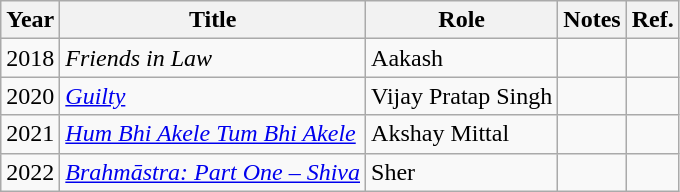<table class="wikitable">
<tr>
<th><strong>Year</strong></th>
<th><strong>Title</strong></th>
<th><strong>Role</strong></th>
<th><strong>Notes</strong></th>
<th><strong>Ref.</strong></th>
</tr>
<tr>
<td>2018</td>
<td><em>Friends in Law</em></td>
<td>Aakash</td>
<td></td>
<td></td>
</tr>
<tr>
<td>2020</td>
<td><a href='#'><em>Guilty</em></a></td>
<td>Vijay Pratap Singh</td>
<td></td>
<td></td>
</tr>
<tr>
<td>2021</td>
<td><em><a href='#'>Hum Bhi Akele Tum Bhi Akele</a></em></td>
<td>Akshay Mittal</td>
<td></td>
<td></td>
</tr>
<tr>
<td>2022</td>
<td><em><a href='#'>Brahmāstra: Part One – Shiva</a></em></td>
<td>Sher</td>
<td></td>
<td></td>
</tr>
</table>
